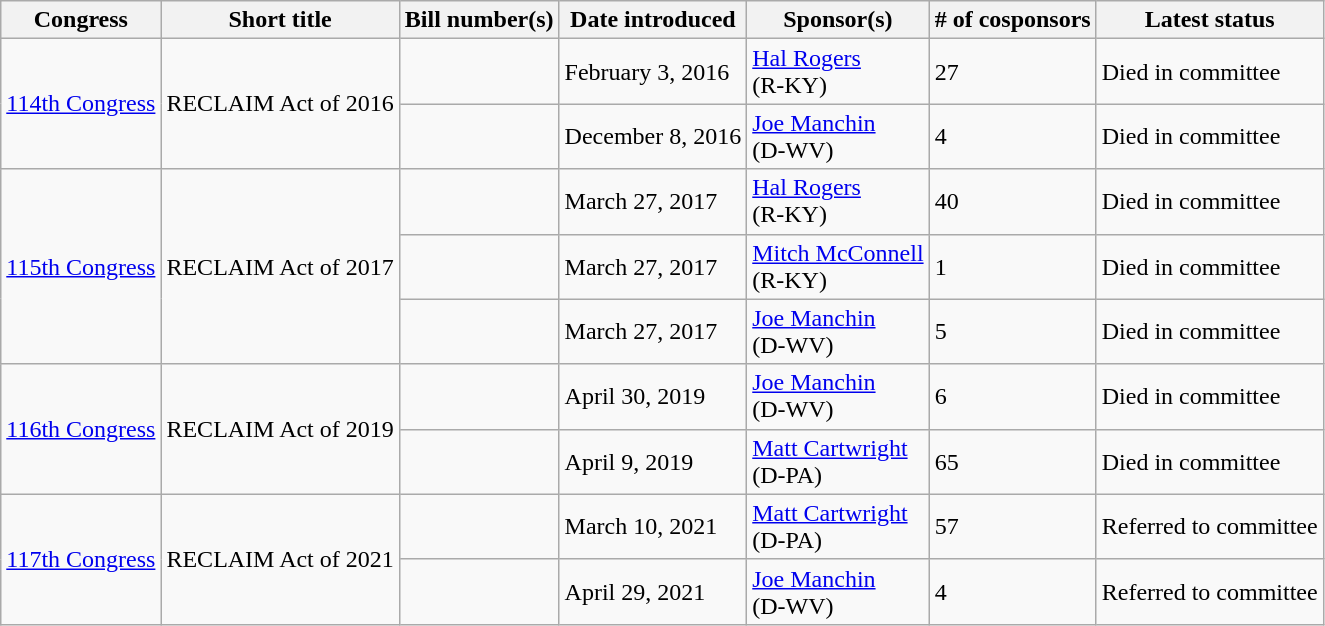<table class="wikitable">
<tr>
<th>Congress</th>
<th>Short title</th>
<th>Bill number(s)</th>
<th>Date introduced</th>
<th>Sponsor(s)</th>
<th># of cosponsors</th>
<th>Latest status</th>
</tr>
<tr>
<td rowspan=2><a href='#'>114th Congress</a></td>
<td rowspan=2>RECLAIM Act of 2016</td>
<td></td>
<td>February 3, 2016</td>
<td><a href='#'>Hal Rogers</a><br>(R-KY)</td>
<td>27</td>
<td>Died in committee</td>
</tr>
<tr>
<td></td>
<td>December 8, 2016</td>
<td><a href='#'>Joe Manchin</a><br>(D-WV)</td>
<td>4</td>
<td>Died in committee</td>
</tr>
<tr>
<td rowspan=3><a href='#'>115th Congress</a></td>
<td rowspan=3>RECLAIM Act of 2017</td>
<td></td>
<td>March 27, 2017</td>
<td><a href='#'>Hal Rogers</a><br>(R-KY)</td>
<td>40</td>
<td>Died in committee</td>
</tr>
<tr>
<td></td>
<td>March 27, 2017</td>
<td><a href='#'>Mitch McConnell</a><br>(R-KY)</td>
<td>1</td>
<td>Died in committee</td>
</tr>
<tr>
<td></td>
<td>March 27, 2017</td>
<td><a href='#'>Joe Manchin</a><br>(D-WV)</td>
<td>5</td>
<td>Died in committee</td>
</tr>
<tr>
<td rowspan=2><a href='#'>116th Congress</a></td>
<td rowspan=2>RECLAIM Act of 2019</td>
<td></td>
<td>April 30, 2019</td>
<td><a href='#'>Joe Manchin</a><br>(D-WV)</td>
<td>6</td>
<td>Died in committee</td>
</tr>
<tr>
<td></td>
<td>April 9, 2019</td>
<td><a href='#'>Matt Cartwright</a><br>(D-PA)</td>
<td>65</td>
<td>Died in committee</td>
</tr>
<tr>
<td rowspan=2><a href='#'>117th Congress</a></td>
<td rowspan=2>RECLAIM Act of 2021</td>
<td></td>
<td>March 10, 2021</td>
<td><a href='#'>Matt Cartwright</a><br>(D-PA)</td>
<td>57</td>
<td>Referred to committee</td>
</tr>
<tr>
<td></td>
<td>April 29, 2021</td>
<td><a href='#'>Joe Manchin</a><br>(D-WV)</td>
<td>4</td>
<td>Referred to committee</td>
</tr>
</table>
